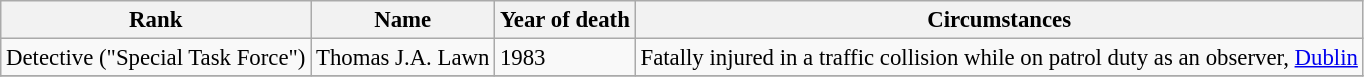<table class="wikitable " style="font-size:95%;">
<tr>
<th><strong>Rank</strong></th>
<th><strong>Name</strong></th>
<th><strong>Year of death</strong></th>
<th><strong>Circumstances</strong></th>
</tr>
<tr>
<td>Detective ("Special Task Force")</td>
<td>Thomas J.A. Lawn</td>
<td>1983</td>
<td>Fatally injured in a traffic collision while on patrol duty as an observer, <a href='#'>Dublin</a></td>
</tr>
<tr>
</tr>
</table>
